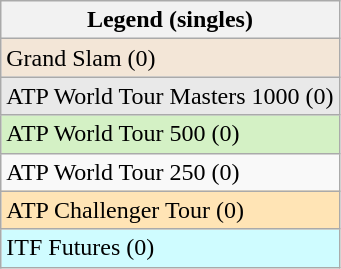<table class="wikitable">
<tr>
<th>Legend (singles)</th>
</tr>
<tr style="background:#f3e6d7;">
<td>Grand Slam (0)</td>
</tr>
<tr style="background:#e9e9e9;">
<td>ATP World Tour Masters 1000 (0)</td>
</tr>
<tr style="background:#d4f1c5;">
<td>ATP World Tour 500 (0)</td>
</tr>
<tr>
<td>ATP World Tour 250 (0)</td>
</tr>
<tr style="background:moccasin;">
<td>ATP Challenger Tour (0)</td>
</tr>
<tr style="background:#cffcff;">
<td>ITF Futures (0)</td>
</tr>
</table>
